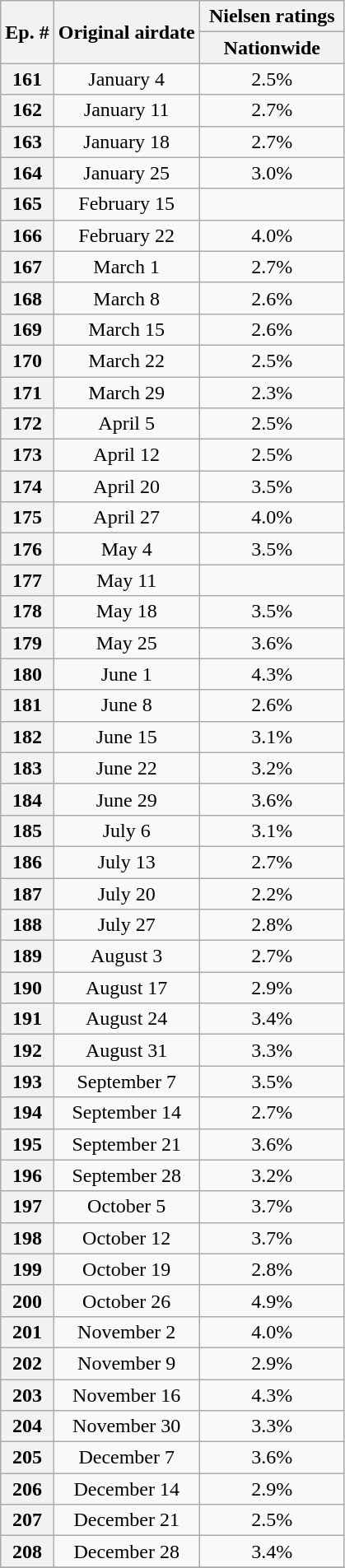<table class="wikitable" style="text-align:center;">
<tr>
<th rowspan=2style= width:40px;>Ep. #</th>
<th rowspan=2style=width:135px;>Original airdate</th>
<th width=110><strong>Nielsen ratings</strong></th>
</tr>
<tr>
<th><strong>Nationwide</strong></th>
</tr>
<tr>
<th>161</th>
<td>January 4</td>
<td>2.5%</td>
</tr>
<tr>
<th>162</th>
<td>January 11</td>
<td>2.7%</td>
</tr>
<tr>
<th>163</th>
<td>January 18</td>
<td>2.7%</td>
</tr>
<tr>
<th>164</th>
<td>January 25</td>
<td>3.0%</td>
</tr>
<tr>
<th>165</th>
<td>February 15</td>
<td></td>
</tr>
<tr>
<th>166</th>
<td>February 22</td>
<td>4.0%</td>
</tr>
<tr>
<th>167</th>
<td>March 1</td>
<td>2.7%</td>
</tr>
<tr>
<th>168</th>
<td>March 8</td>
<td>2.6%</td>
</tr>
<tr>
<th>169</th>
<td>March 15</td>
<td>2.6%</td>
</tr>
<tr>
<th>170</th>
<td>March 22</td>
<td>2.5%</td>
</tr>
<tr>
<th>171</th>
<td>March 29</td>
<td>2.3%</td>
</tr>
<tr>
<th>172</th>
<td>April 5</td>
<td>2.5%</td>
</tr>
<tr>
<th>173</th>
<td>April 12</td>
<td>2.5%</td>
</tr>
<tr>
<th>174</th>
<td>April 20</td>
<td>3.5%</td>
</tr>
<tr>
<th>175</th>
<td>April 27</td>
<td>4.0%</td>
</tr>
<tr>
<th>176</th>
<td>May 4</td>
<td>3.5%</td>
</tr>
<tr>
<th>177</th>
<td>May 11</td>
<td></td>
</tr>
<tr>
<th>178</th>
<td>May 18</td>
<td>3.5%</td>
</tr>
<tr>
<th>179</th>
<td>May 25</td>
<td>3.6%</td>
</tr>
<tr>
<th>180</th>
<td>June 1</td>
<td>4.3%</td>
</tr>
<tr>
<th>181</th>
<td>June 8</td>
<td>2.6%</td>
</tr>
<tr>
<th>182</th>
<td>June 15</td>
<td>3.1%</td>
</tr>
<tr>
<th>183</th>
<td>June 22</td>
<td>3.2%</td>
</tr>
<tr>
<th>184</th>
<td>June 29</td>
<td>3.6%</td>
</tr>
<tr>
<th>185</th>
<td>July 6</td>
<td>3.1%</td>
</tr>
<tr>
<th>186</th>
<td>July 13</td>
<td>2.7%</td>
</tr>
<tr>
<th>187</th>
<td>July 20</td>
<td>2.2%</td>
</tr>
<tr>
<th>188</th>
<td>July 27</td>
<td>2.8%</td>
</tr>
<tr>
<th>189</th>
<td>August 3</td>
<td>2.7%</td>
</tr>
<tr>
<th>190</th>
<td>August 17</td>
<td>2.9%</td>
</tr>
<tr>
<th>191</th>
<td>August 24</td>
<td>3.4%</td>
</tr>
<tr>
<th>192</th>
<td>August 31</td>
<td>3.3%</td>
</tr>
<tr>
<th>193</th>
<td>September 7</td>
<td>3.5%</td>
</tr>
<tr>
<th>194</th>
<td>September 14</td>
<td>2.7%</td>
</tr>
<tr>
<th>195</th>
<td>September 21</td>
<td>3.6%</td>
</tr>
<tr>
<th>196</th>
<td>September 28</td>
<td>3.2%</td>
</tr>
<tr>
<th>197</th>
<td>October 5</td>
<td>3.7%</td>
</tr>
<tr>
<th>198</th>
<td>October 12</td>
<td>3.7%</td>
</tr>
<tr>
<th>199</th>
<td>October 19</td>
<td>2.8%</td>
</tr>
<tr>
<th>200</th>
<td>October 26</td>
<td>4.9%</td>
</tr>
<tr>
<th>201</th>
<td>November 2</td>
<td>4.0%</td>
</tr>
<tr>
<th>202</th>
<td>November 9</td>
<td>2.9%</td>
</tr>
<tr>
<th>203</th>
<td>November 16</td>
<td>4.3%</td>
</tr>
<tr>
<th>204</th>
<td>November 30</td>
<td>3.3%</td>
</tr>
<tr>
<th>205</th>
<td>December 7</td>
<td>3.6%</td>
</tr>
<tr>
<th>206</th>
<td>December 14</td>
<td>2.9%</td>
</tr>
<tr>
<th>207</th>
<td>December 21</td>
<td>2.5%</td>
</tr>
<tr>
<th>208</th>
<td>December 28</td>
<td>3.4%</td>
</tr>
<tr>
</tr>
</table>
